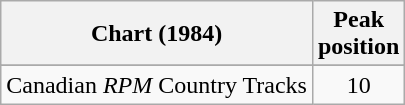<table class="wikitable sortable">
<tr>
<th align="left">Chart (1984)</th>
<th align="center">Peak<br>position</th>
</tr>
<tr>
</tr>
<tr>
<td align="left">Canadian <em>RPM</em> Country Tracks</td>
<td align="center">10</td>
</tr>
</table>
